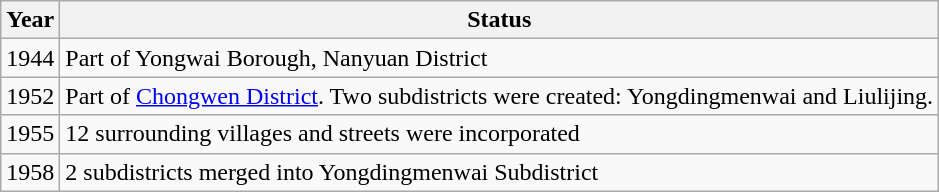<table class="wikitable">
<tr>
<th>Year</th>
<th>Status</th>
</tr>
<tr>
<td>1944</td>
<td>Part of Yongwai Borough, Nanyuan District</td>
</tr>
<tr>
<td>1952</td>
<td>Part of <a href='#'>Chongwen District</a>. Two subdistricts were created: Yongdingmenwai and Liulijing.</td>
</tr>
<tr>
<td>1955</td>
<td>12 surrounding villages and streets were incorporated</td>
</tr>
<tr>
<td>1958</td>
<td>2 subdistricts merged into Yongdingmenwai Subdistrict</td>
</tr>
</table>
